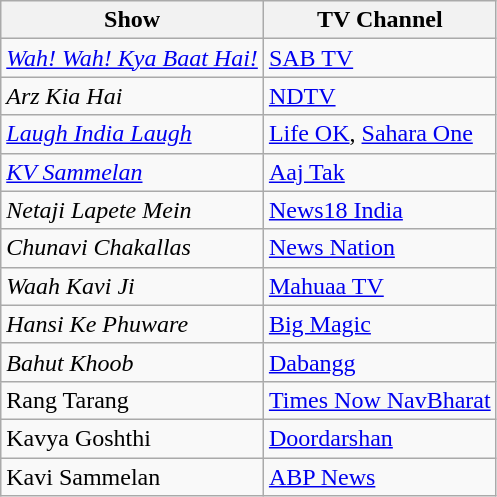<table class="wikitable sortable">
<tr>
<th>Show</th>
<th>TV Channel</th>
</tr>
<tr>
<td><em><a href='#'>Wah! Wah! Kya Baat Hai!</a></em></td>
<td><a href='#'>SAB TV</a></td>
</tr>
<tr>
<td><em>Arz Kia Hai</em></td>
<td><a href='#'>NDTV</a></td>
</tr>
<tr>
<td><em><a href='#'>Laugh India Laugh</a></em></td>
<td><a href='#'>Life OK</a>, <a href='#'>Sahara One</a></td>
</tr>
<tr>
<td><em><a href='#'>KV Sammelan</a></em></td>
<td><a href='#'>Aaj Tak</a></td>
</tr>
<tr>
<td><em>Netaji Lapete Mein</em></td>
<td><a href='#'>News18 India</a></td>
</tr>
<tr>
<td><em>Chunavi Chakallas </em></td>
<td><a href='#'>News Nation</a></td>
</tr>
<tr>
<td><em>Waah Kavi Ji</em></td>
<td><a href='#'>Mahuaa TV</a></td>
</tr>
<tr>
<td><em>Hansi Ke Phuware</em></td>
<td><a href='#'>Big Magic</a></td>
</tr>
<tr>
<td><em>Bahut Khoob</em></td>
<td><a href='#'>Dabangg</a></td>
</tr>
<tr>
<td>Rang Tarang</td>
<td><a href='#'>Times Now NavBharat</a></td>
</tr>
<tr>
<td>Kavya Goshthi</td>
<td><a href='#'>Doordarshan</a></td>
</tr>
<tr>
<td>Kavi Sammelan</td>
<td><a href='#'>ABP News</a></td>
</tr>
</table>
